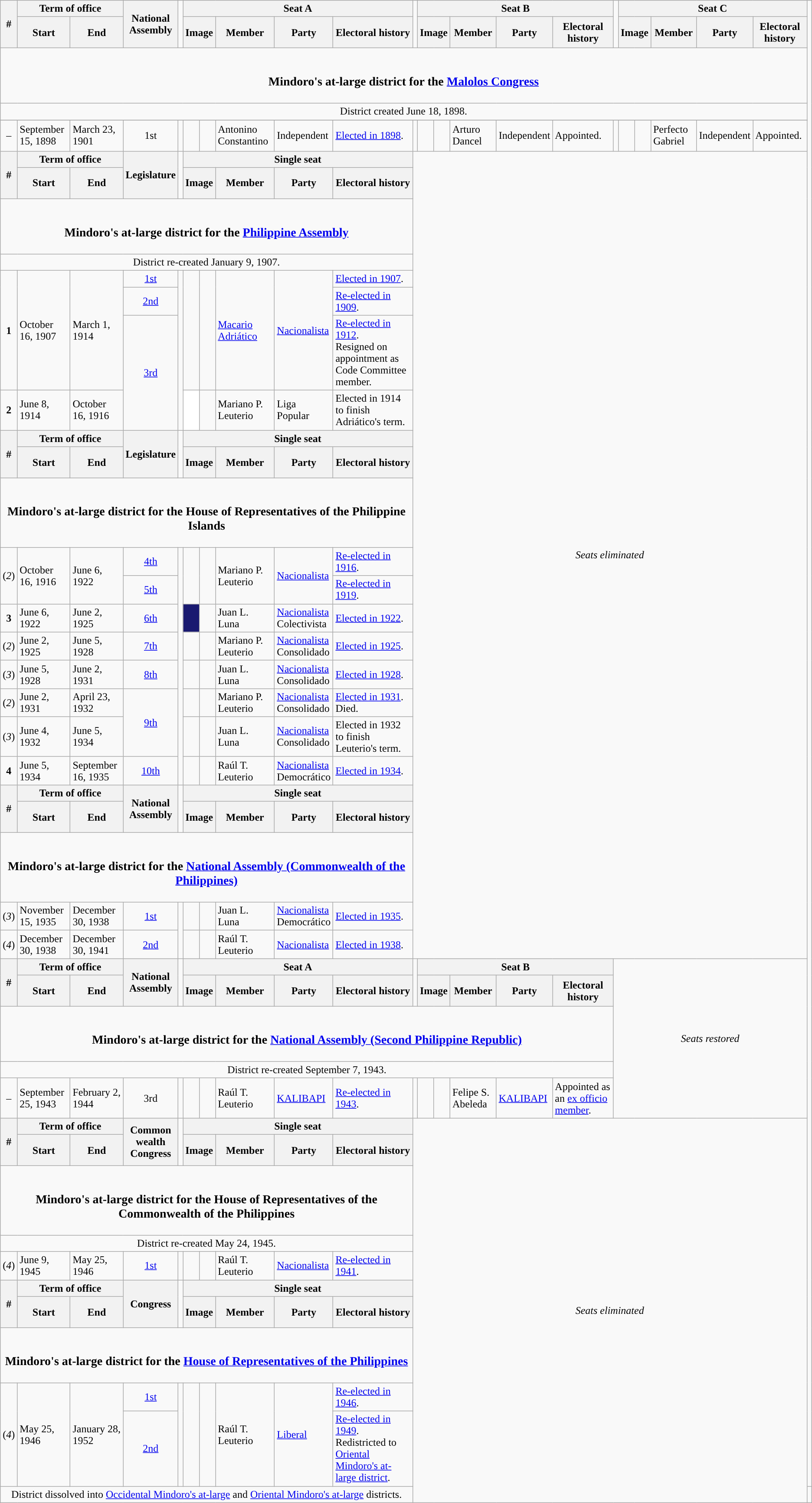<table class=wikitable>
<tr>
<th rowspan=2>#</th>
<th colspan=2>Term of office</th>
<th rowspan=2>National<br>Assembly</th>
<td rowspan=2></td>
<th colspan=5>Seat A</th>
<td rowspan=2></td>
<th colspan=5>Seat B</th>
<td rowspan=2></td>
<th colspan=5>Seat C</th>
</tr>
<tr style="height:3em">
<th>Start</th>
<th>End</th>
<th colspan="2" style="text-align:center;">Image</th>
<th>Member</th>
<th>Party</th>
<th>Electoral history</th>
<th colspan="2" style="text-align:center;">Image</th>
<th>Member</th>
<th>Party</th>
<th>Electoral history</th>
<th colspan="2" style="text-align:center;">Image</th>
<th>Member</th>
<th>Party</th>
<th>Electoral history</th>
</tr>
<tr>
<td colspan="22" style="text-align:center;"><br><h3>Mindoro's at-large district for the <a href='#'>Malolos Congress</a></h3></td>
</tr>
<tr>
<td colspan="22" style="text-align:center;">District created June 18, 1898.</td>
</tr>
<tr>
</tr>
<tr style="height:3em">
<td style="text-align:center;">–</td>
<td>September 15, 1898</td>
<td>March 23, 1901</td>
<td style="text-align:center;">1st</td>
<td></td>
<td style="color:inherit;background:"></td>
<td></td>
<td>Antonino Constantino</td>
<td>Independent</td>
<td><a href='#'>Elected in 1898</a>.</td>
<td></td>
<td style="color:inherit;background:"></td>
<td></td>
<td>Arturo Dancel</td>
<td>Independent</td>
<td>Appointed.</td>
<td></td>
<td style="color:inherit;background:"></td>
<td></td>
<td>Perfecto Gabriel</td>
<td>Independent</td>
<td>Appointed.</td>
</tr>
<tr>
<th rowspan=2>#</th>
<th colspan=2>Term of office</th>
<th rowspan=2>Legislature</th>
<td rowspan=2></td>
<th colspan=5>Single seat</th>
<td rowspan=24 colspan=12 style="text-align:center;"><em>Seats eliminated</em></td>
</tr>
<tr style="height:3em">
<th>Start</th>
<th>End</th>
<th colspan="2" style="text-align:center;">Image</th>
<th>Member</th>
<th>Party</th>
<th>Electoral history</th>
</tr>
<tr>
<td colspan="10" style="text-align:center;"><br><h3>Mindoro's at-large district for the <a href='#'>Philippine Assembly</a></h3></td>
</tr>
<tr>
<td colspan="10" style="text-align:center;">District re-created January 9, 1907.</td>
</tr>
<tr>
<td rowspan="3" style="text-align:center;"><strong>1</strong></td>
<td rowspan="3">October 16, 1907</td>
<td rowspan="3">March 1, 1914</td>
<td style="text-align:center;"><a href='#'>1st</a></td>
<td rowspan="4"></td>
<td rowspan="3" style="color:inherit;background:"></td>
<td rowspan="3"></td>
<td rowspan="3"><a href='#'>Macario Adriático</a></td>
<td rowspan="3"><a href='#'>Nacionalista</a></td>
<td><a href='#'>Elected in 1907</a>.</td>
</tr>
<tr>
<td style="text-align:center;"><a href='#'>2nd</a></td>
<td><a href='#'>Re-elected in 1909</a>.</td>
</tr>
<tr>
<td rowspan="2" style="text-align:center;"><a href='#'>3rd</a></td>
<td><a href='#'>Re-elected in 1912</a>.<br>Resigned on appointment as Code Committee member.</td>
</tr>
<tr>
<td style="text-align:center;"><strong>2</strong></td>
<td>June 8, 1914</td>
<td>October 16, 1916</td>
<td style="background-color:#FFFFFF"></td>
<td></td>
<td>Mariano P. Leuterio</td>
<td>Liga Popular</td>
<td>Elected in 1914 to finish Adriático's term.</td>
</tr>
<tr>
<th rowspan=2>#</th>
<th colspan=2>Term of office</th>
<th rowspan=2>Legislature</th>
<td rowspan=2></td>
<th colspan=5>Single seat</th>
</tr>
<tr style="height:3em">
<th>Start</th>
<th>End</th>
<th colspan="2" style="text-align:center;">Image</th>
<th>Member</th>
<th>Party</th>
<th>Electoral history</th>
</tr>
<tr>
<td colspan="10" style="text-align:center;"><br><h3>Mindoro's at-large district for the House of Representatives of the Philippine Islands</h3></td>
</tr>
<tr>
<td rowspan="2" style="text-align:center;">(<em>2</em>)</td>
<td rowspan="2">October 16, 1916</td>
<td rowspan="2">June 6, 1922</td>
<td style="text-align:center;"><a href='#'>4th</a></td>
<td rowspan=8></td>
<td rowspan="2" style="color:inherit;background:"></td>
<td rowspan="2"></td>
<td rowspan="2">Mariano P. Leuterio</td>
<td rowspan="2"><a href='#'>Nacionalista</a></td>
<td><a href='#'>Re-elected in 1916</a>.</td>
</tr>
<tr>
<td style="text-align:center;"><a href='#'>5th</a></td>
<td><a href='#'>Re-elected in 1919</a>.</td>
</tr>
<tr>
<td style="text-align:center;"><strong>3</strong></td>
<td>June 6, 1922</td>
<td>June 2, 1925</td>
<td style="text-align:center;"><a href='#'>6th</a></td>
<td style="background-color:#191970"></td>
<td></td>
<td>Juan L. Luna</td>
<td><a href='#'>Nacionalista</a><br>Colectivista</td>
<td><a href='#'>Elected in 1922</a>.</td>
</tr>
<tr>
<td style="text-align:center;">(<em>2</em>)</td>
<td>June 2, 1925</td>
<td>June 5, 1928</td>
<td style="text-align:center;"><a href='#'>7th</a></td>
<td style="color:inherit;background:"></td>
<td></td>
<td>Mariano P. Leuterio</td>
<td><a href='#'>Nacionalista</a><br>Consolidado</td>
<td><a href='#'>Elected in 1925</a>.</td>
</tr>
<tr>
<td style="text-align:center;">(<em>3</em>)</td>
<td>June 5, 1928</td>
<td>June 2, 1931</td>
<td style="text-align:center;"><a href='#'>8th</a></td>
<td style="color:inherit;background:"></td>
<td></td>
<td>Juan L. Luna</td>
<td><a href='#'>Nacionalista</a><br>Consolidado</td>
<td><a href='#'>Elected in 1928</a>.</td>
</tr>
<tr>
<td style="text-align:center;">(<em>2</em>)</td>
<td>June 2, 1931</td>
<td>April 23, 1932</td>
<td rowspan="2" style="text-align:center;"><a href='#'>9th</a></td>
<td style="color:inherit;background:"></td>
<td></td>
<td>Mariano P. Leuterio</td>
<td><a href='#'>Nacionalista</a><br>Consolidado</td>
<td><a href='#'>Elected in 1931</a>.<br>Died.</td>
</tr>
<tr>
<td style="text-align:center;">(<em>3</em>)</td>
<td>June 4, 1932</td>
<td>June 5, 1934</td>
<td style="color:inherit;background:"></td>
<td></td>
<td>Juan L. Luna</td>
<td><a href='#'>Nacionalista</a><br>Consolidado</td>
<td>Elected in 1932 to finish Leuterio's term.</td>
</tr>
<tr>
<td style="text-align:center;"><strong>4</strong></td>
<td>June 5, 1934</td>
<td>September 16, 1935</td>
<td style="text-align:center;"><a href='#'>10th</a></td>
<td style="color:inherit;background:"></td>
<td></td>
<td>Raúl T. Leuterio</td>
<td><a href='#'>Nacionalista</a><br>Democrático</td>
<td><a href='#'>Elected in 1934</a>.</td>
</tr>
<tr>
<th rowspan=2>#</th>
<th colspan=2>Term of office</th>
<th rowspan=2>National<br>Assembly</th>
<td rowspan=2></td>
<th colspan=5>Single seat</th>
</tr>
<tr style="height:3em">
<th>Start</th>
<th>End</th>
<th colspan="2" style="text-align:center;">Image</th>
<th>Member</th>
<th>Party</th>
<th>Electoral history</th>
</tr>
<tr>
<td colspan="10" style="text-align:center;"><br><h3>Mindoro's at-large district for the <a href='#'>National Assembly (Commonwealth of the Philippines)</a></h3></td>
</tr>
<tr>
<td style="text-align:center;">(<em>3</em>)</td>
<td>November 15, 1935</td>
<td>December 30, 1938</td>
<td style="text-align:center;"><a href='#'>1st</a></td>
<td rowspan=2></td>
<td style="color:inherit;background:"></td>
<td></td>
<td>Juan L. Luna</td>
<td><a href='#'>Nacionalista</a><br>Democrático</td>
<td><a href='#'>Elected in 1935</a>.</td>
</tr>
<tr>
<td style="text-align:center;">(<em>4</em>)</td>
<td>December 30, 1938</td>
<td>December 30, 1941</td>
<td style="text-align:center;"><a href='#'>2nd</a></td>
<td style="color:inherit;background:"></td>
<td></td>
<td>Raúl T. Leuterio</td>
<td><a href='#'>Nacionalista</a></td>
<td><a href='#'>Elected in 1938</a>.</td>
</tr>
<tr>
<th rowspan=2>#</th>
<th colspan=2>Term of office</th>
<th rowspan=2>National<br>Assembly</th>
<td rowspan=2></td>
<th colspan=5>Seat A</th>
<td rowspan=2></td>
<th colspan=5>Seat B</th>
<td rowspan=5 colspan=6 style="text-align:center;"><em>Seats restored</em></td>
</tr>
<tr style="height:3em">
<th>Start</th>
<th>End</th>
<th colspan="2" style="text-align:center;">Image</th>
<th>Member</th>
<th>Party</th>
<th>Electoral history</th>
<th colspan="2" style="text-align:center;">Image</th>
<th>Member</th>
<th>Party</th>
<th>Electoral history</th>
</tr>
<tr>
<td colspan="16" style="text-align:center;"><br><h3>Mindoro's at-large district for the <a href='#'>National Assembly (Second Philippine Republic)</a></h3></td>
</tr>
<tr>
<td colspan="16" style="text-align:center;">District re-created September 7, 1943.</td>
</tr>
<tr>
<td style="text-align:center;">–</td>
<td>September 25, 1943</td>
<td>February 2, 1944</td>
<td style="text-align:center;">3rd</td>
<td></td>
<td style="color:inherit;background:"></td>
<td></td>
<td>Raúl T. Leuterio</td>
<td><a href='#'>KALIBAPI</a></td>
<td><a href='#'>Re-elected in 1943</a>.</td>
<td></td>
<td style="color:inherit;background:"></td>
<td></td>
<td>Felipe S. Abeleda</td>
<td><a href='#'>KALIBAPI</a></td>
<td>Appointed as an <a href='#'>ex officio member</a>.</td>
</tr>
<tr>
<th rowspan=2>#</th>
<th colspan=2>Term of office</th>
<th rowspan=2>Common<br>wealth<br>Congress</th>
<td rowspan=2></td>
<th colspan=5>Single seat</th>
<td rowspan=11 colspan=12 style="text-align:center;"><em>Seats eliminated</em></td>
</tr>
<tr style="height:3em">
<th>Start</th>
<th>End</th>
<th colspan="2" style="text-align:center;">Image</th>
<th>Member</th>
<th>Party</th>
<th>Electoral history</th>
</tr>
<tr>
<td colspan="10" style="text-align:center;"><br><h3>Mindoro's at-large district for the House of Representatives of the Commonwealth of the Philippines</h3></td>
</tr>
<tr>
<td colspan="10" style="text-align:center;">District re-created May 24, 1945.</td>
</tr>
<tr>
<td style="text-align:center;">(<em>4</em>)</td>
<td>June 9, 1945</td>
<td>May 25, 1946</td>
<td style="text-align:center;"><a href='#'>1st</a></td>
<td></td>
<td style="color:inherit;background:"></td>
<td></td>
<td>Raúl T. Leuterio</td>
<td><a href='#'>Nacionalista</a></td>
<td><a href='#'>Re-elected in 1941</a>.</td>
</tr>
<tr>
<th rowspan=2>#</th>
<th colspan=2>Term of office</th>
<th rowspan=2>Congress</th>
<td rowspan=2></td>
<th colspan=5>Single seat</th>
</tr>
<tr style="height:3em">
<th>Start</th>
<th>End</th>
<th colspan="2" style="text-align:center;">Image</th>
<th>Member</th>
<th>Party</th>
<th>Electoral history</th>
</tr>
<tr>
<td colspan="10" style="text-align:center;"><br><h3>Mindoro's at-large district for the <a href='#'>House of Representatives of the Philippines</a></h3></td>
</tr>
<tr>
<td rowspan="2" style="text-align:center;">(<em>4</em>)</td>
<td rowspan="2">May 25, 1946</td>
<td rowspan="2">January 28, 1952</td>
<td style="text-align:center;"><a href='#'>1st</a></td>
<td rowspan=2></td>
<td rowspan="2" style="color:inherit;background:"></td>
<td rowspan="2"></td>
<td rowspan="2">Raúl T. Leuterio</td>
<td rowspan="2"><a href='#'>Liberal</a></td>
<td><a href='#'>Re-elected in 1946</a>.</td>
</tr>
<tr>
<td style="text-align:center;"><a href='#'>2nd</a></td>
<td><a href='#'>Re-elected in 1949</a>. Redistricted to <a href='#'>Oriental Mindoro's at-large district</a>.</td>
</tr>
<tr>
<td colspan="10" style="text-align:center;">District dissolved into <a href='#'>Occidental Mindoro's at-large</a> and <a href='#'>Oriental Mindoro's at-large</a> districts.</td>
<td colspan="15"></td>
</tr>
</table>
